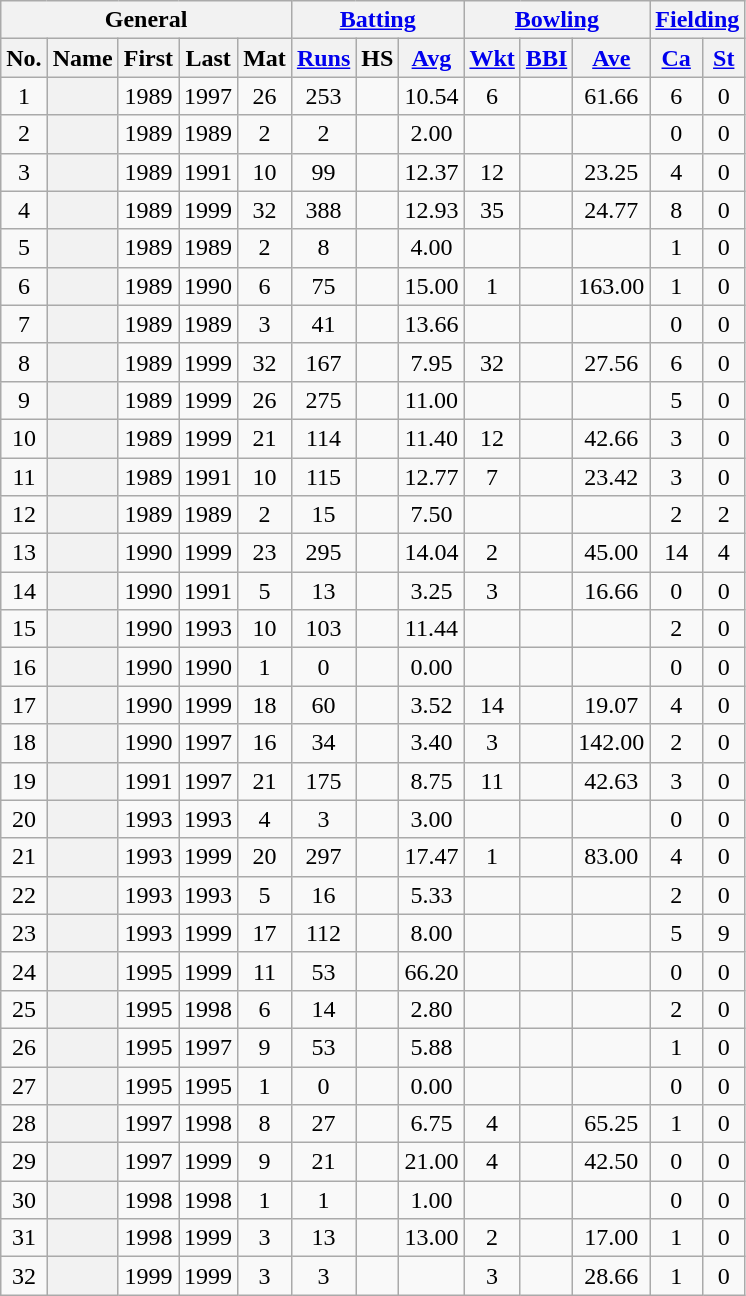<table class="wikitable plainrowheaders sortable">
<tr align="center">
<th scope="col" colspan=5 class="unsortable">General</th>
<th scope="col" colspan=3 class="unsortable"><a href='#'>Batting</a></th>
<th scope="col" colspan=3 class="unsortable"><a href='#'>Bowling</a></th>
<th scope="col" colspan=2 class="unsortable"><a href='#'>Fielding</a></th>
</tr>
<tr align="center">
<th scope="col" data-sort-type="number">No.</th>
<th scope="col">Name</th>
<th scope="col">First</th>
<th scope="col">Last</th>
<th scope="col" data-sort-type="number">Mat</th>
<th scope="col" data-sort-type="number"><a href='#'>Runs</a></th>
<th scope="col" data-sort-type="number">HS</th>
<th scope="col" data-sort-type="number"><a href='#'>Avg</a></th>
<th scope="col" data-sort-type="number"><a href='#'>Wkt</a></th>
<th scope="col"><a href='#'>BBI</a></th>
<th scope="col" data-sort-type="number"><a href='#'>Ave</a></th>
<th scope="col" data-sort-type="number"><a href='#'>Ca</a></th>
<th scope="col" data-sort-type="number"><a href='#'>St</a></th>
</tr>
<tr align="center">
<td>1</td>
<th scope="row"></th>
<td>1989</td>
<td>1997</td>
<td>26</td>
<td>253</td>
<td></td>
<td>10.54</td>
<td>6</td>
<td></td>
<td>61.66</td>
<td>6</td>
<td>0</td>
</tr>
<tr align="center">
<td>2</td>
<th scope="row"></th>
<td>1989</td>
<td>1989</td>
<td>2</td>
<td>2</td>
<td></td>
<td>2.00</td>
<td></td>
<td></td>
<td></td>
<td>0</td>
<td>0</td>
</tr>
<tr align="center">
<td>3</td>
<th scope="row"></th>
<td>1989</td>
<td>1991</td>
<td>10</td>
<td>99</td>
<td></td>
<td>12.37</td>
<td>12</td>
<td></td>
<td>23.25</td>
<td>4</td>
<td>0</td>
</tr>
<tr align="center">
<td>4</td>
<th scope="row"></th>
<td>1989</td>
<td>1999</td>
<td>32</td>
<td>388</td>
<td></td>
<td>12.93</td>
<td>35</td>
<td></td>
<td>24.77</td>
<td>8</td>
<td>0</td>
</tr>
<tr align="center">
<td>5</td>
<th scope="row"></th>
<td>1989</td>
<td>1989</td>
<td>2</td>
<td>8</td>
<td></td>
<td>4.00</td>
<td></td>
<td></td>
<td></td>
<td>1</td>
<td>0</td>
</tr>
<tr align="center">
<td>6</td>
<th scope="row"></th>
<td>1989</td>
<td>1990</td>
<td>6</td>
<td>75</td>
<td></td>
<td>15.00</td>
<td>1</td>
<td></td>
<td>163.00</td>
<td>1</td>
<td>0</td>
</tr>
<tr align="center">
<td>7</td>
<th scope="row"></th>
<td>1989</td>
<td>1989</td>
<td>3</td>
<td>41</td>
<td></td>
<td>13.66</td>
<td></td>
<td></td>
<td></td>
<td>0</td>
<td>0</td>
</tr>
<tr align="center">
<td>8</td>
<th scope="row"></th>
<td>1989</td>
<td>1999</td>
<td>32</td>
<td>167</td>
<td></td>
<td>7.95</td>
<td>32</td>
<td></td>
<td>27.56</td>
<td>6</td>
<td>0</td>
</tr>
<tr align="center">
<td>9</td>
<th scope="row"></th>
<td>1989</td>
<td>1999</td>
<td>26</td>
<td>275</td>
<td></td>
<td>11.00</td>
<td></td>
<td></td>
<td></td>
<td>5</td>
<td>0</td>
</tr>
<tr align="center">
<td>10</td>
<th scope="row"></th>
<td>1989</td>
<td>1999</td>
<td>21</td>
<td>114</td>
<td></td>
<td>11.40</td>
<td>12</td>
<td></td>
<td>42.66</td>
<td>3</td>
<td>0</td>
</tr>
<tr align="center">
<td>11</td>
<th scope="row"></th>
<td>1989</td>
<td>1991</td>
<td>10</td>
<td>115</td>
<td></td>
<td>12.77</td>
<td>7</td>
<td></td>
<td>23.42</td>
<td>3</td>
<td>0</td>
</tr>
<tr align="center">
<td>12</td>
<th scope="row"></th>
<td>1989</td>
<td>1989</td>
<td>2</td>
<td>15</td>
<td></td>
<td>7.50</td>
<td></td>
<td></td>
<td></td>
<td>2</td>
<td>2</td>
</tr>
<tr align="center">
<td>13</td>
<th scope="row"></th>
<td>1990</td>
<td>1999</td>
<td>23</td>
<td>295</td>
<td></td>
<td>14.04</td>
<td>2</td>
<td></td>
<td>45.00</td>
<td>14</td>
<td>4</td>
</tr>
<tr align="center">
<td>14</td>
<th scope="row"></th>
<td>1990</td>
<td>1991</td>
<td>5</td>
<td>13</td>
<td></td>
<td>3.25</td>
<td>3</td>
<td></td>
<td>16.66</td>
<td>0</td>
<td>0</td>
</tr>
<tr align="center">
<td>15</td>
<th scope="row"></th>
<td>1990</td>
<td>1993</td>
<td>10</td>
<td>103</td>
<td></td>
<td>11.44</td>
<td></td>
<td></td>
<td></td>
<td>2</td>
<td>0</td>
</tr>
<tr align="center">
<td>16</td>
<th scope="row"></th>
<td>1990</td>
<td>1990</td>
<td>1</td>
<td>0</td>
<td></td>
<td>0.00</td>
<td></td>
<td></td>
<td></td>
<td>0</td>
<td>0</td>
</tr>
<tr align="center">
<td>17</td>
<th scope="row"></th>
<td>1990</td>
<td>1999</td>
<td>18</td>
<td>60</td>
<td></td>
<td>3.52</td>
<td>14</td>
<td></td>
<td>19.07</td>
<td>4</td>
<td>0</td>
</tr>
<tr align="center">
<td>18</td>
<th scope="row"></th>
<td>1990</td>
<td>1997</td>
<td>16</td>
<td>34</td>
<td></td>
<td>3.40</td>
<td>3</td>
<td></td>
<td>142.00</td>
<td>2</td>
<td>0</td>
</tr>
<tr align="center">
<td>19</td>
<th scope="row"></th>
<td>1991</td>
<td>1997</td>
<td>21</td>
<td>175</td>
<td></td>
<td>8.75</td>
<td>11</td>
<td></td>
<td>42.63</td>
<td>3</td>
<td>0</td>
</tr>
<tr align="center">
<td>20</td>
<th scope="row"></th>
<td>1993</td>
<td>1993</td>
<td>4</td>
<td>3</td>
<td></td>
<td>3.00</td>
<td></td>
<td></td>
<td></td>
<td>0</td>
<td>0</td>
</tr>
<tr align="center">
<td>21</td>
<th scope="row"></th>
<td>1993</td>
<td>1999</td>
<td>20</td>
<td>297</td>
<td></td>
<td>17.47</td>
<td>1</td>
<td></td>
<td>83.00</td>
<td>4</td>
<td>0</td>
</tr>
<tr align="center">
<td>22</td>
<th scope="row"></th>
<td>1993</td>
<td>1993</td>
<td>5</td>
<td>16</td>
<td></td>
<td>5.33</td>
<td></td>
<td></td>
<td></td>
<td>2</td>
<td>0</td>
</tr>
<tr align="center">
<td>23</td>
<th scope="row"></th>
<td>1993</td>
<td>1999</td>
<td>17</td>
<td>112</td>
<td></td>
<td>8.00</td>
<td></td>
<td></td>
<td></td>
<td>5</td>
<td>9</td>
</tr>
<tr align="center">
<td>24</td>
<th scope="row"></th>
<td>1995</td>
<td>1999</td>
<td>11</td>
<td>53</td>
<td></td>
<td>66.20</td>
<td></td>
<td></td>
<td></td>
<td>0</td>
<td>0</td>
</tr>
<tr align="center">
<td>25</td>
<th scope="row"></th>
<td>1995</td>
<td>1998</td>
<td>6</td>
<td>14</td>
<td></td>
<td>2.80</td>
<td></td>
<td></td>
<td></td>
<td>2</td>
<td>0</td>
</tr>
<tr align="center">
<td>26</td>
<th scope="row"></th>
<td>1995</td>
<td>1997</td>
<td>9</td>
<td>53</td>
<td></td>
<td>5.88</td>
<td></td>
<td></td>
<td></td>
<td>1</td>
<td>0</td>
</tr>
<tr align="center">
<td>27</td>
<th scope="row"></th>
<td>1995</td>
<td>1995</td>
<td>1</td>
<td>0</td>
<td></td>
<td>0.00</td>
<td></td>
<td></td>
<td></td>
<td>0</td>
<td>0</td>
</tr>
<tr align="center">
<td>28</td>
<th scope="row"></th>
<td>1997</td>
<td>1998</td>
<td>8</td>
<td>27</td>
<td></td>
<td>6.75</td>
<td>4</td>
<td></td>
<td>65.25</td>
<td>1</td>
<td>0</td>
</tr>
<tr align="center">
<td>29</td>
<th scope="row"></th>
<td>1997</td>
<td>1999</td>
<td>9</td>
<td>21</td>
<td></td>
<td>21.00</td>
<td>4</td>
<td></td>
<td>42.50</td>
<td>0</td>
<td>0</td>
</tr>
<tr align="center">
<td>30</td>
<th scope="row"></th>
<td>1998</td>
<td>1998</td>
<td>1</td>
<td>1</td>
<td></td>
<td>1.00</td>
<td></td>
<td></td>
<td></td>
<td>0</td>
<td>0</td>
</tr>
<tr align="center">
<td>31</td>
<th scope="row"></th>
<td>1998</td>
<td>1999</td>
<td>3</td>
<td>13</td>
<td></td>
<td>13.00</td>
<td>2</td>
<td></td>
<td>17.00</td>
<td>1</td>
<td>0</td>
</tr>
<tr align="center">
<td>32</td>
<th scope="row"></th>
<td>1999</td>
<td>1999</td>
<td>3</td>
<td>3</td>
<td></td>
<td></td>
<td>3</td>
<td></td>
<td>28.66</td>
<td>1</td>
<td>0</td>
</tr>
</table>
